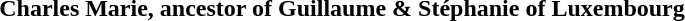<table class="toccolours collapsible collapsed" style="width:100%; background:inherit">
<tr>
<th>Charles Marie, ancestor of Guillaume & Stéphanie of Luxembourg</th>
</tr>
<tr>
<td><br> 

</td>
</tr>
</table>
